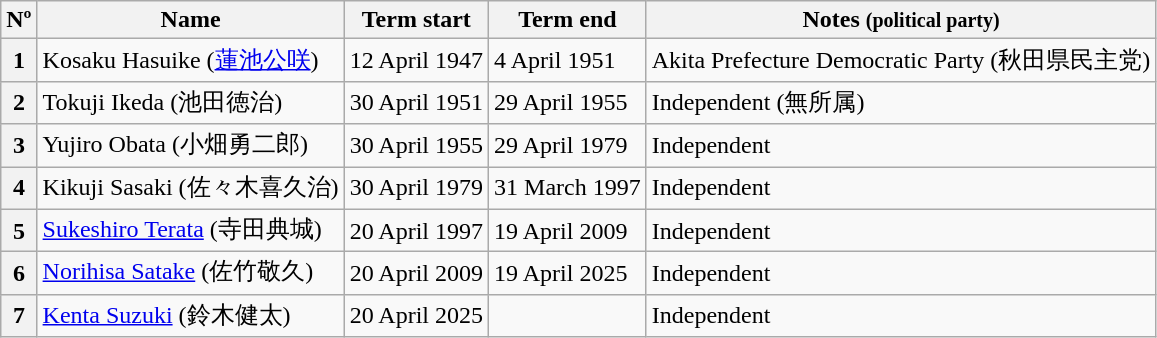<table class="wikitable">
<tr>
<th>Nº</th>
<th>Name</th>
<th>Term start</th>
<th>Term end</th>
<th>Notes <small>(political party)</small></th>
</tr>
<tr>
<th>1</th>
<td>Kosaku Hasuike (<a href='#'>蓮池公咲</a>)</td>
<td>12 April 1947</td>
<td>4 April 1951</td>
<td>Akita Prefecture Democratic Party (秋田県民主党)</td>
</tr>
<tr>
<th>2</th>
<td>Tokuji Ikeda (池田徳治)</td>
<td>30 April 1951</td>
<td>29 April 1955</td>
<td>Independent (無所属)</td>
</tr>
<tr>
<th>3</th>
<td>Yujiro Obata (小畑勇二郎)</td>
<td>30 April 1955</td>
<td>29 April 1979</td>
<td>Independent</td>
</tr>
<tr>
<th>4</th>
<td>Kikuji Sasaki (佐々木喜久治)</td>
<td>30 April 1979</td>
<td>31 March 1997</td>
<td>Independent</td>
</tr>
<tr>
<th>5</th>
<td><a href='#'>Sukeshiro Terata</a> (寺田典城)</td>
<td>20 April 1997</td>
<td>19 April 2009</td>
<td>Independent</td>
</tr>
<tr>
<th>6</th>
<td><a href='#'>Norihisa Satake</a> (佐竹敬久)</td>
<td>20 April 2009</td>
<td>19 April 2025</td>
<td>Independent</td>
</tr>
<tr>
<th>7</th>
<td><a href='#'>Kenta Suzuki</a> (鈴木健太)</td>
<td>20 April 2025</td>
<td></td>
<td>Independent</td>
</tr>
</table>
